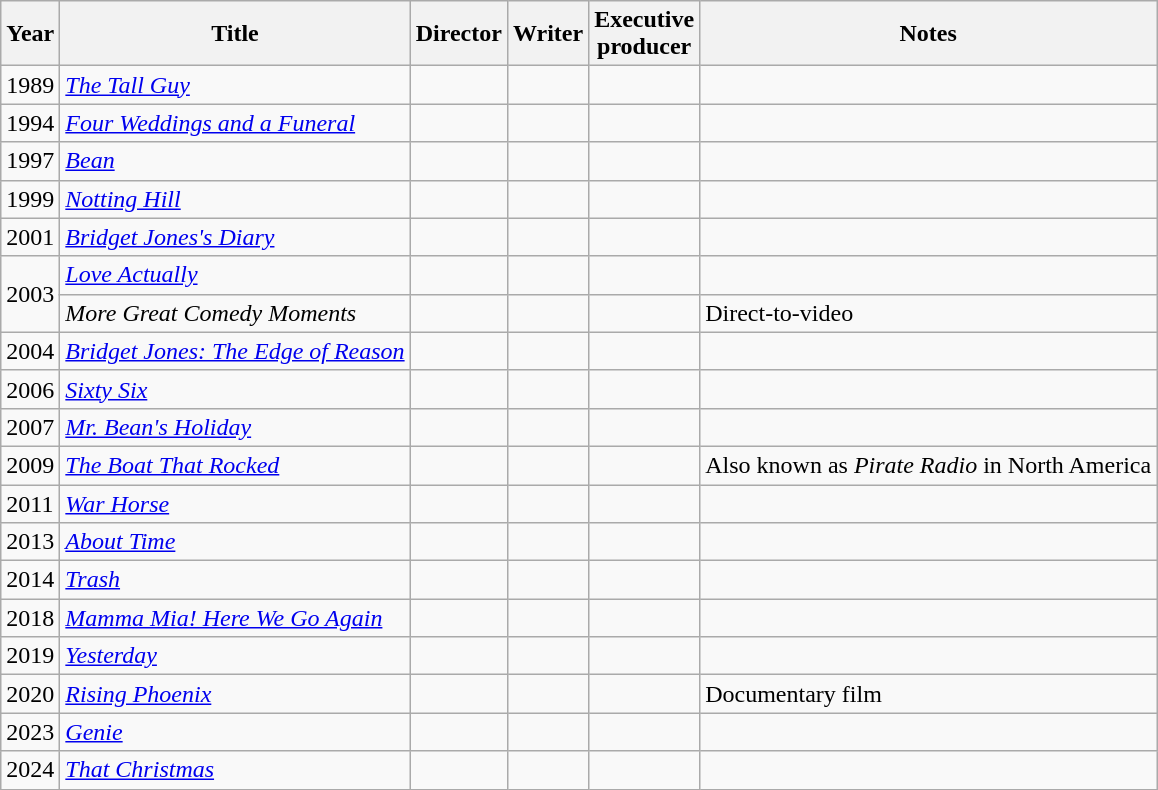<table class="wikitable">
<tr>
<th>Year</th>
<th>Title</th>
<th>Director</th>
<th>Writer</th>
<th>Executive<br>producer</th>
<th>Notes</th>
</tr>
<tr>
<td>1989</td>
<td><em><a href='#'>The Tall Guy</a></em></td>
<td></td>
<td></td>
<td></td>
<td></td>
</tr>
<tr>
<td>1994</td>
<td><em><a href='#'>Four Weddings and a Funeral</a></em></td>
<td></td>
<td></td>
<td></td>
<td></td>
</tr>
<tr>
<td>1997</td>
<td><em><a href='#'>Bean</a></em></td>
<td></td>
<td></td>
<td></td>
<td></td>
</tr>
<tr>
<td>1999</td>
<td><em><a href='#'>Notting Hill</a></em></td>
<td></td>
<td></td>
<td></td>
<td></td>
</tr>
<tr>
<td>2001</td>
<td><em><a href='#'>Bridget Jones's Diary</a></em></td>
<td></td>
<td></td>
<td></td>
<td></td>
</tr>
<tr>
<td rowspan=2>2003</td>
<td><em><a href='#'>Love Actually</a></em></td>
<td></td>
<td></td>
<td></td>
<td></td>
</tr>
<tr>
<td><em>More Great Comedy Moments</em></td>
<td></td>
<td></td>
<td></td>
<td>Direct-to-video</td>
</tr>
<tr>
<td>2004</td>
<td><em><a href='#'>Bridget Jones: The Edge of Reason</a></em></td>
<td></td>
<td></td>
<td></td>
<td></td>
</tr>
<tr>
<td>2006</td>
<td><em><a href='#'>Sixty Six</a></em></td>
<td></td>
<td></td>
<td></td>
<td></td>
</tr>
<tr>
<td>2007</td>
<td><em><a href='#'>Mr. Bean's Holiday</a></em></td>
<td></td>
<td></td>
<td></td>
<td></td>
</tr>
<tr>
<td>2009</td>
<td><em><a href='#'>The Boat That Rocked</a></em></td>
<td></td>
<td></td>
<td></td>
<td>Also known as <em>Pirate Radio</em> in North America</td>
</tr>
<tr>
<td>2011</td>
<td><em><a href='#'>War Horse</a></em></td>
<td></td>
<td></td>
<td></td>
<td></td>
</tr>
<tr>
<td>2013</td>
<td><em><a href='#'>About Time</a></em></td>
<td></td>
<td></td>
<td></td>
<td></td>
</tr>
<tr>
<td>2014</td>
<td><em><a href='#'>Trash</a></em></td>
<td></td>
<td></td>
<td></td>
<td></td>
</tr>
<tr>
<td>2018</td>
<td><em><a href='#'>Mamma Mia! Here We Go Again</a></em></td>
<td></td>
<td></td>
<td></td>
<td></td>
</tr>
<tr>
<td>2019</td>
<td><em><a href='#'>Yesterday</a></em></td>
<td></td>
<td></td>
<td></td>
<td></td>
</tr>
<tr>
<td>2020</td>
<td><em><a href='#'>Rising Phoenix</a></em></td>
<td></td>
<td></td>
<td></td>
<td>Documentary film</td>
</tr>
<tr>
<td>2023</td>
<td><em><a href='#'>Genie</a></em></td>
<td></td>
<td></td>
<td></td>
<td></td>
</tr>
<tr>
<td>2024</td>
<td><em><a href='#'>That Christmas</a></em></td>
<td></td>
<td></td>
<td></td>
<td></td>
</tr>
</table>
